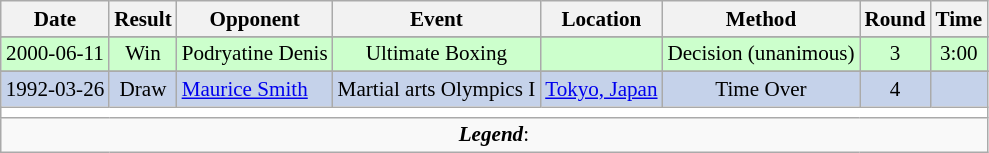<table class="wikitable collapsible"  style="font-size:88%; text-align:center;">
<tr>
<th>Date</th>
<th>Result</th>
<th>Opponent</th>
<th>Event</th>
<th>Location</th>
<th>Method</th>
<th>Round</th>
<th>Time</th>
</tr>
<tr>
</tr>
<tr bgcolor="#CCFFCC">
<td>2000-06-11</td>
<td>Win</td>
<td align=left> Podryatine Denis</td>
<td>Ultimate Boxing</td>
<td></td>
<td>Decision (unanimous)</td>
<td>3</td>
<td>3:00</td>
</tr>
<tr>
</tr>
<tr bgcolor="#c5d2ea">
<td>1992-03-26</td>
<td>Draw</td>
<td align=left> <a href='#'>Maurice Smith</a></td>
<td>Martial arts Olympics I</td>
<td><a href='#'>Tokyo, Japan</a></td>
<td>Time Over</td>
<td>4</td>
<td></td>
</tr>
<tr>
<th style="background:white" colspan=9></th>
</tr>
<tr>
<td colspan=9><strong><em>Legend</em></strong>:    </td>
</tr>
</table>
